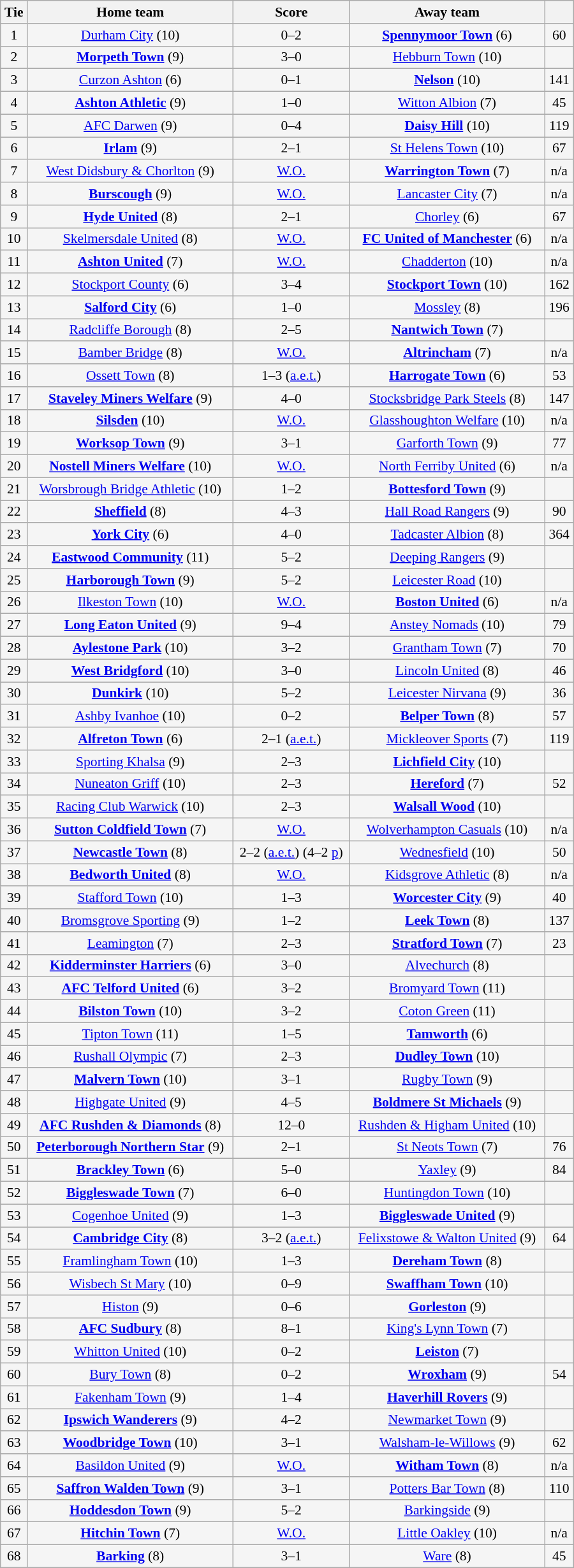<table class="wikitable" style="width: 600px; background:WhiteSmoke; text-align:center; font-size:90%">
<tr>
<th>Tie</th>
<th>Home team</th>
<th>Score</th>
<th>Away team</th>
<th></th>
</tr>
<tr>
<td>1</td>
<td><a href='#'>Durham City</a> (10)</td>
<td>0–2</td>
<td><strong><a href='#'>Spennymoor Town</a></strong> (6)</td>
<td>60</td>
</tr>
<tr>
<td>2</td>
<td><strong><a href='#'>Morpeth Town</a></strong> (9)</td>
<td>3–0</td>
<td><a href='#'>Hebburn Town</a> (10)</td>
<td></td>
</tr>
<tr>
<td>3</td>
<td><a href='#'>Curzon Ashton</a> (6)</td>
<td>0–1</td>
<td><strong><a href='#'>Nelson</a></strong> (10)</td>
<td>141</td>
</tr>
<tr>
<td>4</td>
<td><strong><a href='#'>Ashton Athletic</a></strong> (9)</td>
<td>1–0</td>
<td><a href='#'>Witton Albion</a> (7)</td>
<td>45</td>
</tr>
<tr>
<td>5</td>
<td><a href='#'>AFC Darwen</a> (9)</td>
<td>0–4</td>
<td><strong><a href='#'>Daisy Hill</a></strong> (10)</td>
<td>119</td>
</tr>
<tr>
<td>6</td>
<td><strong><a href='#'>Irlam</a></strong> (9)</td>
<td>2–1</td>
<td><a href='#'>St Helens Town</a> (10)</td>
<td>67</td>
</tr>
<tr>
<td>7</td>
<td><a href='#'>West Didsbury & Chorlton</a> (9)</td>
<td><a href='#'>W.O.</a></td>
<td><strong><a href='#'>Warrington Town</a></strong> (7)</td>
<td>n/a</td>
</tr>
<tr>
<td>8</td>
<td><strong><a href='#'>Burscough</a></strong> (9)</td>
<td><a href='#'>W.O.</a></td>
<td><a href='#'>Lancaster City</a> (7)</td>
<td>n/a</td>
</tr>
<tr>
<td>9</td>
<td><strong><a href='#'>Hyde United</a></strong> (8)</td>
<td>2–1</td>
<td><a href='#'>Chorley</a> (6)</td>
<td>67</td>
</tr>
<tr>
<td>10</td>
<td><a href='#'>Skelmersdale United</a> (8)</td>
<td><a href='#'>W.O.</a></td>
<td><strong><a href='#'>FC United of Manchester</a></strong> (6)</td>
<td>n/a</td>
</tr>
<tr>
<td>11</td>
<td><strong><a href='#'>Ashton United</a></strong> (7)</td>
<td><a href='#'>W.O.</a></td>
<td><a href='#'>Chadderton</a> (10)</td>
<td>n/a</td>
</tr>
<tr>
<td>12</td>
<td><a href='#'>Stockport County</a> (6)</td>
<td>3–4</td>
<td><strong><a href='#'>Stockport Town</a></strong> (10)</td>
<td>162</td>
</tr>
<tr>
<td>13</td>
<td><strong><a href='#'>Salford City</a></strong> (6)</td>
<td>1–0</td>
<td><a href='#'>Mossley</a> (8)</td>
<td>196</td>
</tr>
<tr>
<td>14</td>
<td><a href='#'>Radcliffe Borough</a> (8)</td>
<td>2–5</td>
<td><strong><a href='#'>Nantwich Town</a></strong> (7)</td>
<td></td>
</tr>
<tr>
<td>15</td>
<td><a href='#'>Bamber Bridge</a> (8)</td>
<td><a href='#'>W.O.</a></td>
<td><strong><a href='#'>Altrincham</a></strong> (7)</td>
<td>n/a</td>
</tr>
<tr>
<td>16</td>
<td><a href='#'>Ossett Town</a> (8)</td>
<td>1–3 (<a href='#'>a.e.t.</a>)</td>
<td><strong><a href='#'>Harrogate Town</a></strong> (6)</td>
<td>53</td>
</tr>
<tr>
<td>17</td>
<td><strong><a href='#'>Staveley Miners Welfare</a></strong> (9)</td>
<td>4–0</td>
<td><a href='#'>Stocksbridge Park Steels</a> (8)</td>
<td>147</td>
</tr>
<tr>
<td>18</td>
<td><strong><a href='#'>Silsden</a></strong> (10)</td>
<td><a href='#'>W.O.</a></td>
<td><a href='#'>Glasshoughton Welfare</a> (10)</td>
<td>n/a</td>
</tr>
<tr>
<td>19</td>
<td><strong><a href='#'>Worksop Town</a></strong> (9)</td>
<td>3–1</td>
<td><a href='#'>Garforth Town</a> (9)</td>
<td>77</td>
</tr>
<tr>
<td>20</td>
<td><strong><a href='#'>Nostell Miners Welfare</a></strong> (10)</td>
<td><a href='#'>W.O.</a></td>
<td><a href='#'>North Ferriby United</a> (6)</td>
<td>n/a</td>
</tr>
<tr>
<td>21</td>
<td><a href='#'>Worsbrough Bridge Athletic</a> (10)</td>
<td>1–2</td>
<td><strong><a href='#'>Bottesford Town</a></strong> (9)</td>
<td></td>
</tr>
<tr>
<td>22</td>
<td><strong><a href='#'>Sheffield</a></strong> (8)</td>
<td>4–3</td>
<td><a href='#'>Hall Road Rangers</a> (9)</td>
<td>90</td>
</tr>
<tr>
<td>23</td>
<td><strong><a href='#'>York City</a></strong> (6)</td>
<td>4–0</td>
<td><a href='#'>Tadcaster Albion</a> (8)</td>
<td>364</td>
</tr>
<tr>
<td>24</td>
<td><strong><a href='#'>Eastwood Community</a></strong> (11)</td>
<td>5–2</td>
<td><a href='#'>Deeping Rangers</a> (9)</td>
<td></td>
</tr>
<tr>
<td>25</td>
<td><strong><a href='#'>Harborough Town</a></strong> (9)</td>
<td>5–2</td>
<td><a href='#'>Leicester Road</a> (10)</td>
<td></td>
</tr>
<tr>
<td>26</td>
<td><a href='#'>Ilkeston Town</a> (10)</td>
<td><a href='#'>W.O.</a></td>
<td><strong><a href='#'>Boston United</a></strong> (6)</td>
<td>n/a</td>
</tr>
<tr>
<td>27</td>
<td><strong><a href='#'>Long Eaton United</a></strong> (9)</td>
<td>9–4</td>
<td><a href='#'>Anstey Nomads</a> (10)</td>
<td>79</td>
</tr>
<tr>
<td>28</td>
<td><strong><a href='#'>Aylestone Park</a></strong> (10)</td>
<td>3–2</td>
<td><a href='#'>Grantham Town</a> (7)</td>
<td>70</td>
</tr>
<tr>
<td>29</td>
<td><strong><a href='#'>West Bridgford</a></strong> (10)</td>
<td>3–0</td>
<td><a href='#'>Lincoln United</a> (8)</td>
<td>46</td>
</tr>
<tr>
<td>30</td>
<td><strong><a href='#'>Dunkirk</a></strong> (10)</td>
<td>5–2</td>
<td><a href='#'>Leicester Nirvana</a> (9)</td>
<td>36</td>
</tr>
<tr>
<td>31</td>
<td><a href='#'>Ashby Ivanhoe</a> (10)</td>
<td>0–2</td>
<td><strong><a href='#'>Belper Town</a></strong> (8)</td>
<td>57</td>
</tr>
<tr>
<td>32</td>
<td><strong><a href='#'>Alfreton Town</a></strong> (6)</td>
<td>2–1 (<a href='#'>a.e.t.</a>)</td>
<td><a href='#'>Mickleover Sports</a> (7)</td>
<td>119</td>
</tr>
<tr>
<td>33</td>
<td><a href='#'>Sporting Khalsa</a> (9)</td>
<td>2–3</td>
<td><strong><a href='#'>Lichfield City</a></strong> (10)</td>
<td></td>
</tr>
<tr>
<td>34</td>
<td><a href='#'>Nuneaton Griff</a> (10)</td>
<td>2–3</td>
<td><strong><a href='#'>Hereford</a></strong> (7)</td>
<td>52</td>
</tr>
<tr>
<td>35</td>
<td><a href='#'>Racing Club Warwick</a> (10)</td>
<td>2–3</td>
<td><strong><a href='#'>Walsall Wood</a></strong> (10)</td>
<td></td>
</tr>
<tr>
<td>36</td>
<td><strong><a href='#'>Sutton Coldfield Town</a></strong> (7)</td>
<td><a href='#'>W.O.</a></td>
<td><a href='#'>Wolverhampton Casuals</a> (10)</td>
<td>n/a</td>
</tr>
<tr>
<td>37</td>
<td><strong><a href='#'>Newcastle Town</a></strong> (8)</td>
<td>2–2 (<a href='#'>a.e.t.</a>) (4–2 <a href='#'>p</a>)</td>
<td><a href='#'>Wednesfield</a> (10)</td>
<td>50</td>
</tr>
<tr>
<td>38</td>
<td><strong><a href='#'>Bedworth United</a></strong> (8)</td>
<td><a href='#'>W.O.</a></td>
<td><a href='#'>Kidsgrove Athletic</a> (8)</td>
<td>n/a</td>
</tr>
<tr>
<td>39</td>
<td><a href='#'>Stafford Town</a> (10)</td>
<td>1–3</td>
<td><strong><a href='#'>Worcester City</a></strong> (9)</td>
<td>40</td>
</tr>
<tr>
<td>40</td>
<td><a href='#'>Bromsgrove Sporting</a> (9)</td>
<td>1–2</td>
<td><strong><a href='#'>Leek Town</a></strong> (8)</td>
<td>137</td>
</tr>
<tr>
<td>41</td>
<td><a href='#'>Leamington</a> (7)</td>
<td>2–3</td>
<td><strong><a href='#'>Stratford Town</a></strong> (7)</td>
<td>23</td>
</tr>
<tr>
<td>42</td>
<td><strong><a href='#'>Kidderminster Harriers</a></strong> (6)</td>
<td>3–0</td>
<td><a href='#'>Alvechurch</a> (8)</td>
<td></td>
</tr>
<tr>
<td>43</td>
<td><strong><a href='#'>AFC Telford United</a></strong> (6)</td>
<td>3–2</td>
<td><a href='#'>Bromyard Town</a> (11)</td>
<td></td>
</tr>
<tr>
<td>44</td>
<td><strong><a href='#'>Bilston Town</a></strong> (10)</td>
<td>3–2</td>
<td><a href='#'>Coton Green</a> (11)</td>
<td></td>
</tr>
<tr>
<td>45</td>
<td><a href='#'>Tipton Town</a> (11)</td>
<td>1–5</td>
<td><strong><a href='#'>Tamworth</a></strong> (6)</td>
<td></td>
</tr>
<tr>
<td>46</td>
<td><a href='#'>Rushall Olympic</a> (7)</td>
<td>2–3</td>
<td><strong><a href='#'>Dudley Town</a></strong> (10)</td>
<td></td>
</tr>
<tr>
<td>47</td>
<td><strong><a href='#'>Malvern Town</a></strong> (10)</td>
<td>3–1</td>
<td><a href='#'>Rugby Town</a> (9)</td>
<td></td>
</tr>
<tr>
<td>48</td>
<td><a href='#'>Highgate United</a> (9)</td>
<td>4–5</td>
<td><strong><a href='#'>Boldmere St Michaels</a></strong> (9)</td>
<td></td>
</tr>
<tr>
<td>49</td>
<td><strong><a href='#'>AFC Rushden & Diamonds</a></strong> (8)</td>
<td>12–0</td>
<td><a href='#'>Rushden & Higham United</a> (10)</td>
<td></td>
</tr>
<tr>
<td>50</td>
<td><strong><a href='#'>Peterborough Northern Star</a></strong> (9)</td>
<td>2–1</td>
<td><a href='#'>St Neots Town</a> (7)</td>
<td>76</td>
</tr>
<tr>
<td>51</td>
<td><strong><a href='#'>Brackley Town</a></strong> (6)</td>
<td>5–0</td>
<td><a href='#'>Yaxley</a> (9)</td>
<td>84</td>
</tr>
<tr>
<td>52</td>
<td><strong><a href='#'>Biggleswade Town</a></strong> (7)</td>
<td>6–0</td>
<td><a href='#'>Huntingdon Town</a> (10)</td>
<td></td>
</tr>
<tr>
<td>53</td>
<td><a href='#'>Cogenhoe United</a> (9)</td>
<td>1–3</td>
<td><strong><a href='#'>Biggleswade United</a></strong> (9)</td>
<td></td>
</tr>
<tr>
<td>54</td>
<td><strong><a href='#'>Cambridge City</a></strong> (8)</td>
<td>3–2 (<a href='#'>a.e.t.</a>)</td>
<td><a href='#'>Felixstowe & Walton United</a> (9)</td>
<td>64</td>
</tr>
<tr>
<td>55</td>
<td><a href='#'>Framlingham Town</a> (10)</td>
<td>1–3</td>
<td><strong><a href='#'>Dereham Town</a></strong> (8)</td>
<td></td>
</tr>
<tr>
<td>56</td>
<td><a href='#'>Wisbech St Mary</a> (10)</td>
<td>0–9</td>
<td><strong><a href='#'>Swaffham Town</a></strong> (10)</td>
<td></td>
</tr>
<tr>
<td>57</td>
<td><a href='#'>Histon</a> (9)</td>
<td>0–6</td>
<td><strong><a href='#'>Gorleston</a></strong> (9)</td>
<td></td>
</tr>
<tr>
<td>58</td>
<td><strong><a href='#'>AFC Sudbury</a></strong> (8)</td>
<td>8–1</td>
<td><a href='#'>King's Lynn Town</a> (7)</td>
<td></td>
</tr>
<tr>
<td>59</td>
<td><a href='#'>Whitton United</a> (10)</td>
<td>0–2</td>
<td><strong><a href='#'>Leiston</a></strong> (7)</td>
<td></td>
</tr>
<tr>
<td>60</td>
<td><a href='#'>Bury Town</a> (8)</td>
<td>0–2</td>
<td><strong><a href='#'>Wroxham</a></strong> (9)</td>
<td>54</td>
</tr>
<tr>
<td>61</td>
<td><a href='#'>Fakenham Town</a> (9)</td>
<td>1–4</td>
<td><strong><a href='#'>Haverhill Rovers</a></strong> (9)</td>
<td></td>
</tr>
<tr>
<td>62</td>
<td><strong><a href='#'>Ipswich Wanderers</a></strong> (9)</td>
<td>4–2</td>
<td><a href='#'>Newmarket Town</a> (9)</td>
<td></td>
</tr>
<tr>
<td>63</td>
<td><strong><a href='#'>Woodbridge Town</a></strong> (10)</td>
<td>3–1</td>
<td><a href='#'>Walsham-le-Willows</a> (9)</td>
<td>62</td>
</tr>
<tr>
<td>64</td>
<td><a href='#'>Basildon United</a> (9)</td>
<td><a href='#'>W.O.</a></td>
<td><strong><a href='#'>Witham Town</a></strong> (8)</td>
<td>n/a</td>
</tr>
<tr>
<td>65</td>
<td><strong><a href='#'>Saffron Walden Town</a></strong> (9)</td>
<td>3–1</td>
<td><a href='#'>Potters Bar Town</a> (8)</td>
<td>110</td>
</tr>
<tr>
<td>66</td>
<td><strong><a href='#'>Hoddesdon Town</a></strong> (9)</td>
<td>5–2</td>
<td><a href='#'>Barkingside</a> (9)</td>
<td></td>
</tr>
<tr>
<td>67</td>
<td><strong><a href='#'>Hitchin Town</a></strong> (7)</td>
<td><a href='#'>W.O.</a></td>
<td><a href='#'>Little Oakley</a> (10)</td>
<td>n/a</td>
</tr>
<tr>
<td>68</td>
<td><strong><a href='#'>Barking</a></strong> (8)</td>
<td>3–1</td>
<td><a href='#'>Ware</a> (8)</td>
<td>45</td>
</tr>
</table>
